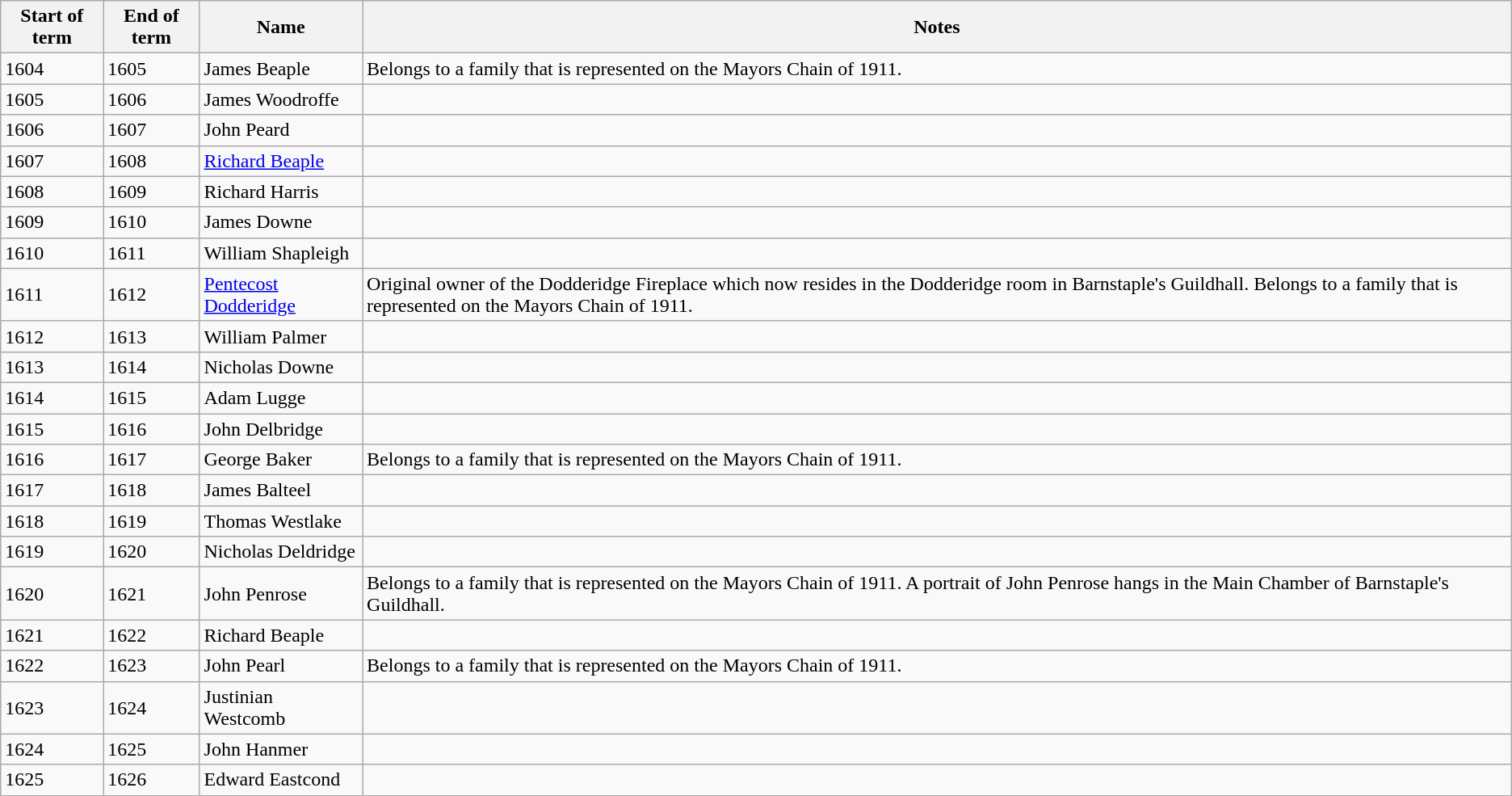<table class="wikitable mw-collapsible mw-collapsed">
<tr>
<th>Start of term</th>
<th>End of term</th>
<th>Name</th>
<th>Notes</th>
</tr>
<tr>
<td>1604</td>
<td>1605</td>
<td>James Beaple</td>
<td>Belongs to a family that is represented on the Mayors Chain of 1911.</td>
</tr>
<tr>
<td>1605</td>
<td>1606</td>
<td>James Woodroffe</td>
<td></td>
</tr>
<tr>
<td>1606</td>
<td>1607</td>
<td>John Peard</td>
<td></td>
</tr>
<tr>
<td>1607</td>
<td>1608</td>
<td><a href='#'>Richard Beaple</a></td>
<td></td>
</tr>
<tr>
<td>1608</td>
<td>1609</td>
<td>Richard Harris</td>
<td></td>
</tr>
<tr>
<td>1609</td>
<td>1610</td>
<td>James Downe</td>
<td></td>
</tr>
<tr>
<td>1610</td>
<td>1611</td>
<td>William Shapleigh</td>
<td></td>
</tr>
<tr>
<td>1611</td>
<td>1612</td>
<td><a href='#'>Pentecost Dodderidge</a></td>
<td>Original owner of the Dodderidge Fireplace which now resides in the Dodderidge room in Barnstaple's Guildhall. Belongs to a family that is represented on the Mayors Chain of 1911.</td>
</tr>
<tr>
<td>1612</td>
<td>1613</td>
<td>William Palmer</td>
<td></td>
</tr>
<tr>
<td>1613</td>
<td>1614</td>
<td>Nicholas Downe</td>
<td></td>
</tr>
<tr>
<td>1614</td>
<td>1615</td>
<td>Adam Lugge</td>
<td></td>
</tr>
<tr>
<td>1615</td>
<td>1616</td>
<td>John Delbridge</td>
<td></td>
</tr>
<tr>
<td>1616</td>
<td>1617</td>
<td>George Baker</td>
<td>Belongs to a family that is represented on the Mayors Chain of 1911.</td>
</tr>
<tr>
<td>1617</td>
<td>1618</td>
<td>James Balteel</td>
<td></td>
</tr>
<tr>
<td>1618</td>
<td>1619</td>
<td>Thomas Westlake</td>
<td></td>
</tr>
<tr>
<td>1619</td>
<td>1620</td>
<td>Nicholas Deldridge</td>
<td></td>
</tr>
<tr>
<td>1620</td>
<td>1621</td>
<td>John Penrose</td>
<td>Belongs to a family that is represented on the Mayors Chain of 1911. A portrait of John Penrose hangs in the Main Chamber of Barnstaple's Guildhall.</td>
</tr>
<tr>
<td>1621</td>
<td>1622</td>
<td>Richard Beaple</td>
<td></td>
</tr>
<tr>
<td>1622</td>
<td>1623</td>
<td>John Pearl</td>
<td>Belongs to a family that is represented on the Mayors Chain of 1911.</td>
</tr>
<tr>
<td>1623</td>
<td>1624</td>
<td>Justinian Westcomb</td>
<td></td>
</tr>
<tr>
<td>1624</td>
<td>1625</td>
<td>John Hanmer</td>
<td></td>
</tr>
<tr>
<td>1625</td>
<td>1626</td>
<td>Edward Eastcond</td>
<td></td>
</tr>
</table>
